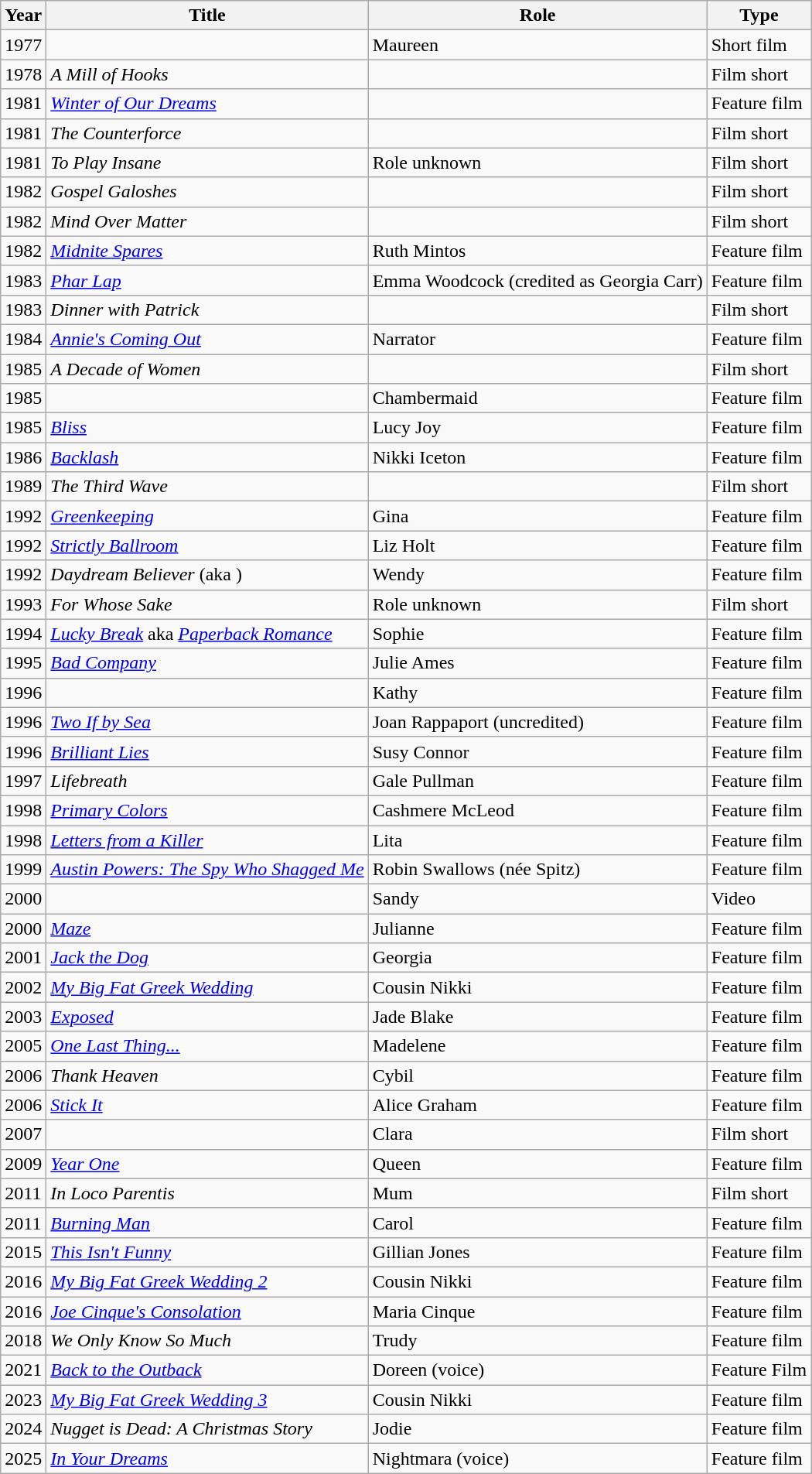<table class="wikitable sortable">
<tr>
<th>Year</th>
<th>Title</th>
<th>Role</th>
<th class="unsortable">Type</th>
</tr>
<tr>
<td>1977</td>
<td><em></em></td>
<td>Maureen</td>
<td>Short film</td>
</tr>
<tr>
<td>1978</td>
<td><em>A Mill of Hooks</em></td>
<td></td>
<td>Film short</td>
</tr>
<tr>
<td>1981</td>
<td><em><a href='#'>Winter of Our Dreams</a></em></td>
<td></td>
<td>Feature film</td>
</tr>
<tr>
<td>1981</td>
<td><em>The Counterforce</em></td>
<td></td>
<td>Film short</td>
</tr>
<tr>
<td>1981</td>
<td><em>To Play Insane</em></td>
<td>Role unknown</td>
<td>Film short</td>
</tr>
<tr>
<td>1982</td>
<td><em>Gospel Galoshes</em></td>
<td></td>
<td>Film short</td>
</tr>
<tr>
<td>1982</td>
<td><em>Mind Over Matter</em></td>
<td></td>
<td>Film short</td>
</tr>
<tr>
<td>1982</td>
<td><em><a href='#'>Midnite Spares</a></em></td>
<td>Ruth Mintos</td>
<td>Feature film</td>
</tr>
<tr>
<td>1983</td>
<td><em><a href='#'>Phar Lap</a></em></td>
<td>Emma Woodcock (credited as Georgia Carr)</td>
<td>Feature film</td>
</tr>
<tr>
<td>1983</td>
<td><em>Dinner with Patrick</em></td>
<td></td>
<td>Film short</td>
</tr>
<tr>
<td>1984</td>
<td><em><a href='#'>Annie's Coming Out</a></em></td>
<td>Narrator</td>
<td>Feature film</td>
</tr>
<tr>
<td>1985</td>
<td><em>A Decade of Women</em></td>
<td></td>
<td>Film short</td>
</tr>
<tr>
<td>1985</td>
<td><em></em></td>
<td>Chambermaid</td>
<td>Feature film</td>
</tr>
<tr>
<td>1985</td>
<td><em><a href='#'>Bliss</a></em></td>
<td>Lucy Joy</td>
<td>Feature film</td>
</tr>
<tr>
<td>1986</td>
<td><em><a href='#'>Backlash</a></em></td>
<td>Nikki Iceton</td>
<td>Feature film</td>
</tr>
<tr>
<td>1989</td>
<td><em>The Third Wave</em></td>
<td></td>
<td>Film short</td>
</tr>
<tr>
<td>1992</td>
<td><em><a href='#'>Greenkeeping</a></em></td>
<td>Gina</td>
<td>Feature film</td>
</tr>
<tr>
<td>1992</td>
<td><em><a href='#'>Strictly Ballroom</a></em></td>
<td>Liz Holt</td>
<td>Feature film</td>
</tr>
<tr>
<td>1992</td>
<td><em>Daydream Believer</em> (aka <em></em>)</td>
<td>Wendy</td>
<td>Feature film</td>
</tr>
<tr>
<td>1993</td>
<td><em>For Whose Sake</em></td>
<td>Role unknown</td>
<td>Film short</td>
</tr>
<tr>
<td>1994</td>
<td><em><a href='#'>Lucky Break</a></em> aka <em><a href='#'>Paperback Romance</a></em></td>
<td>Sophie</td>
<td>Feature film</td>
</tr>
<tr>
<td>1995</td>
<td><em><a href='#'>Bad Company</a></em></td>
<td>Julie Ames</td>
<td>Feature film</td>
</tr>
<tr>
<td>1996</td>
<td><em></em></td>
<td>Kathy</td>
<td>Feature film</td>
</tr>
<tr>
<td>1996</td>
<td><em><a href='#'>Two If by Sea</a></em></td>
<td>Joan Rappaport (uncredited)</td>
<td>Feature film</td>
</tr>
<tr>
<td>1996</td>
<td><em><a href='#'>Brilliant Lies</a></em></td>
<td>Susy Connor</td>
<td>Feature film</td>
</tr>
<tr>
<td>1997</td>
<td><em>Lifebreath</em></td>
<td>Gale Pullman</td>
<td>Feature film</td>
</tr>
<tr>
<td>1998</td>
<td><em><a href='#'>Primary Colors</a></em></td>
<td>Cashmere McLeod</td>
<td>Feature film</td>
</tr>
<tr>
<td>1998</td>
<td><em><a href='#'>Letters from a Killer</a></em></td>
<td>Lita</td>
<td>Feature film</td>
</tr>
<tr>
<td>1999</td>
<td><em><a href='#'>Austin Powers: The Spy Who Shagged Me</a></em></td>
<td>Robin Swallows (née Spitz)</td>
<td>Feature film</td>
</tr>
<tr>
<td>2000</td>
<td><em></em></td>
<td>Sandy</td>
<td>Video</td>
</tr>
<tr>
<td>2000</td>
<td><em><a href='#'>Maze</a></em></td>
<td>Julianne</td>
<td>Feature film</td>
</tr>
<tr>
<td>2001</td>
<td><em><a href='#'>Jack the Dog</a></em></td>
<td>Georgia</td>
<td>Feature film</td>
</tr>
<tr>
<td>2002</td>
<td><em><a href='#'>My Big Fat Greek Wedding</a></em></td>
<td>Cousin Nikki</td>
<td>Feature film</td>
</tr>
<tr>
<td>2003</td>
<td><em><a href='#'>Exposed</a></em></td>
<td>Jade Blake</td>
<td>Feature film</td>
</tr>
<tr>
<td>2005</td>
<td><em><a href='#'>One Last Thing...</a></em></td>
<td>Madelene</td>
<td>Feature film</td>
</tr>
<tr>
<td>2006</td>
<td><em>Thank Heaven</em></td>
<td>Cybil</td>
<td>Feature film</td>
</tr>
<tr>
<td>2006</td>
<td><em><a href='#'>Stick It</a></em></td>
<td>Alice Graham</td>
<td>Feature film</td>
</tr>
<tr>
<td>2007</td>
<td><em></em></td>
<td>Clara</td>
<td>Film short</td>
</tr>
<tr>
<td>2009</td>
<td><em><a href='#'>Year One</a></em></td>
<td>Queen</td>
<td>Feature film</td>
</tr>
<tr>
<td>2011</td>
<td><em>In Loco Parentis</em></td>
<td>Mum</td>
<td>Film short</td>
</tr>
<tr>
<td>2011</td>
<td><em><a href='#'>Burning Man</a></em></td>
<td>Carol</td>
<td>Feature film</td>
</tr>
<tr>
<td>2015</td>
<td><em><a href='#'>This Isn't Funny</a></em></td>
<td>Gillian Jones</td>
<td>Feature film</td>
</tr>
<tr>
<td>2016</td>
<td><em><a href='#'>My Big Fat Greek Wedding 2</a></em></td>
<td>Cousin Nikki</td>
<td>Feature film</td>
</tr>
<tr>
<td>2016</td>
<td><em><a href='#'>Joe Cinque's Consolation</a></em></td>
<td>Maria Cinque</td>
<td>Feature film</td>
</tr>
<tr>
<td>2018</td>
<td><em>We Only Know So Much</em></td>
<td>Trudy</td>
<td>Feature film</td>
</tr>
<tr>
<td>2021</td>
<td><em><a href='#'>Back to the Outback</a></em></td>
<td>Doreen (voice)</td>
<td>Feature Film</td>
</tr>
<tr>
<td>2023</td>
<td><em><a href='#'>My Big Fat Greek Wedding 3</a></em></td>
<td>Cousin Nikki</td>
<td>Feature film</td>
</tr>
<tr>
<td>2024</td>
<td><em>Nugget is Dead: A Christmas Story</em></td>
<td>Jodie</td>
<td>Feature film</td>
</tr>
<tr>
<td>2025</td>
<td><em><a href='#'>In Your Dreams</a></em></td>
<td>Nightmara (voice)</td>
<td>Feature film</td>
</tr>
</table>
